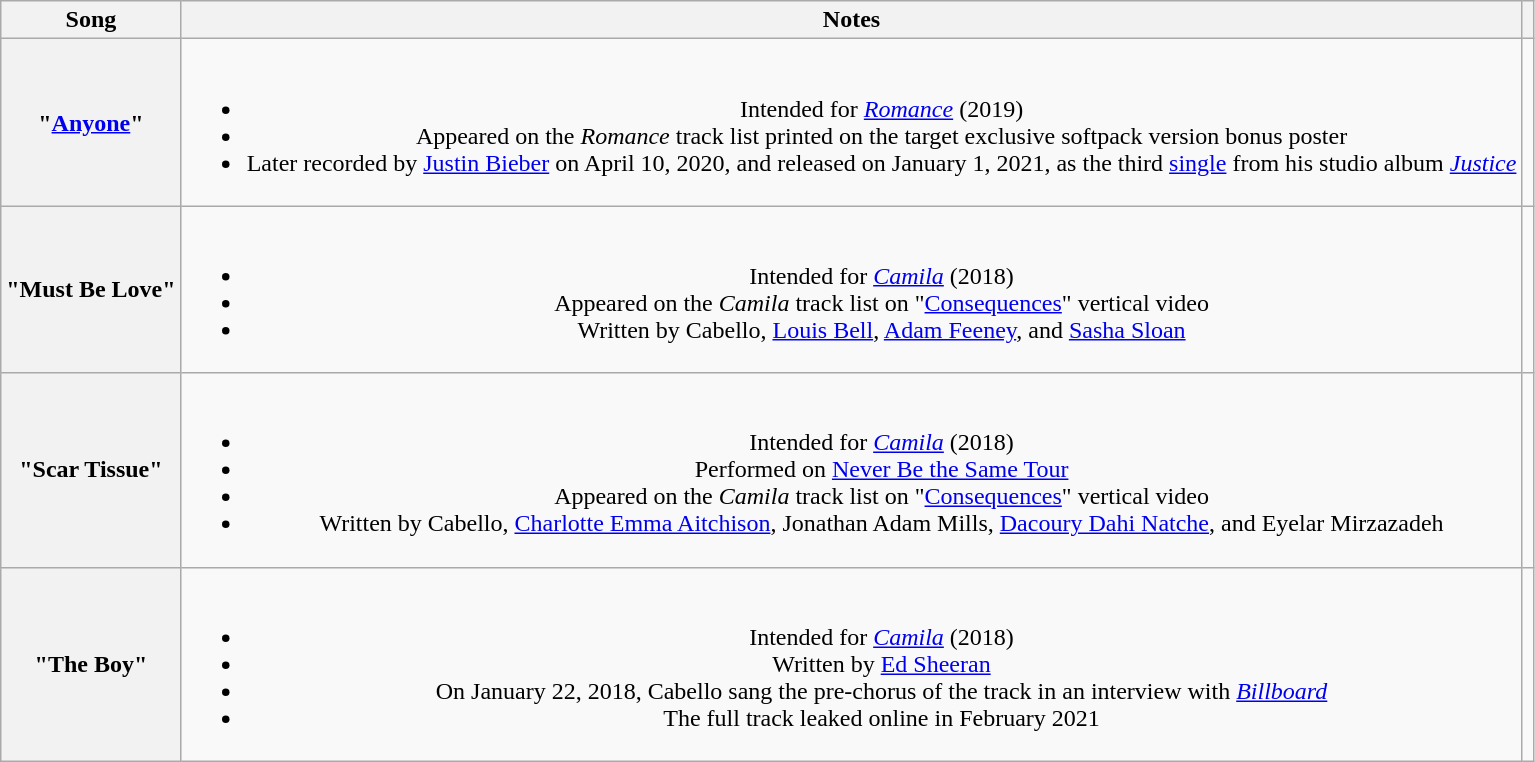<table class="wikitable sortable plainrowheaders" style="text-align:center;">
<tr>
<th scope="col">Song</th>
<th class="unsortable" scope="col">Notes</th>
<th class="unsortable" scope="col"></th>
</tr>
<tr>
<th scope="row">"<a href='#'>Anyone</a>"</th>
<td><br><ul><li>Intended for <em><a href='#'>Romance</a></em> (2019)</li><li>Appeared on the <em>Romance</em> track list printed on the target exclusive softpack version bonus poster</li><li>Later recorded by <a href='#'>Justin Bieber</a> on April 10, 2020, and released on January 1, 2021, as the third <a href='#'>single</a> from his studio album <em><a href='#'>Justice</a></em></li></ul></td>
<td><br><br></td>
</tr>
<tr>
<th scope="row">"Must Be Love"</th>
<td><br><ul><li>Intended for <em><a href='#'>Camila</a></em> (2018)</li><li>Appeared on the <em>Camila</em> track list on "<a href='#'>Consequences</a>" vertical video</li><li>Written by Cabello, <a href='#'>Louis Bell</a>, <a href='#'>Adam Feeney</a>, and <a href='#'>Sasha Sloan</a></li></ul></td>
<td><br></td>
</tr>
<tr>
<th scope="row">"Scar Tissue"</th>
<td><br><ul><li>Intended for <em><a href='#'>Camila</a></em> (2018)</li><li>Performed on <a href='#'>Never Be the Same Tour</a></li><li>Appeared on the <em>Camila</em> track list on "<a href='#'>Consequences</a>" vertical video</li><li>Written by Cabello, <a href='#'>Charlotte Emma Aitchison</a>, Jonathan Adam Mills, <a href='#'>Dacoury Dahi Natche</a>, and Eyelar Mirzazadeh</li></ul></td>
<td><br></td>
</tr>
<tr>
<th scope="row">"The Boy"</th>
<td><br><ul><li>Intended for <em><a href='#'>Camila</a></em> (2018)</li><li>Written by <a href='#'>Ed Sheeran</a></li><li>On January 22, 2018, Cabello sang the pre-chorus of the track in an interview with <em><a href='#'>Billboard</a></em></li><li>The full track leaked online in February 2021</li></ul></td>
<td><br><br><br></td>
</tr>
</table>
